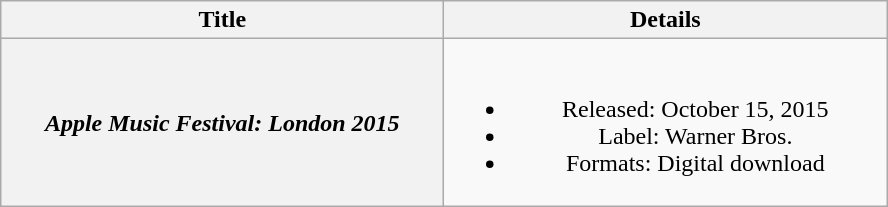<table class="wikitable plainrowheaders" style="text-align:center;" border="1">
<tr>
<th scope="col" rowspan="1" style="width:18em;">Title</th>
<th scope="col" rowspan="1" style="width:18em;">Details</th>
</tr>
<tr>
<th scope="row"><em>Apple Music Festival: London 2015</em></th>
<td><br><ul><li>Released: October 15, 2015</li><li>Label: Warner Bros.</li><li>Formats: Digital download</li></ul></td>
</tr>
</table>
